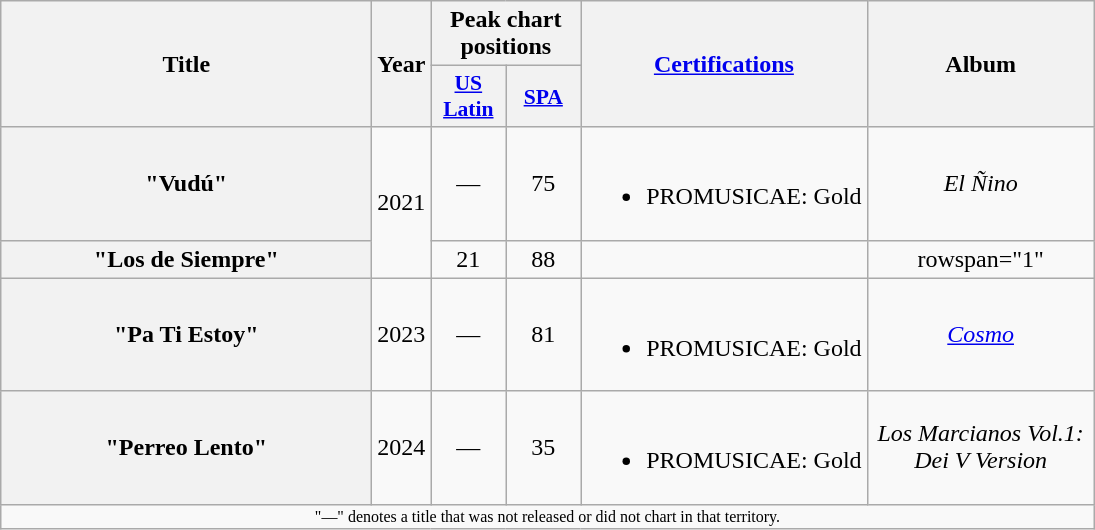<table class="wikitable plainrowheaders" style="text-align:center;">
<tr>
<th scope="col" rowspan="2" style="width:15em;">Title</th>
<th scope="col" rowspan="2" style="width:1em;">Year</th>
<th scope="col" colspan="2">Peak chart positions</th>
<th scope="col" rowspan="2"><a href='#'>Certifications</a></th>
<th scope="col" rowspan="2" style="width:9em;">Album</th>
</tr>
<tr>
<th scope="col" style="width:3em;font-size:90%;"><a href='#'>US<br>Latin</a><br></th>
<th scope="col" style="width:3em;font-size:90%;"><a href='#'>SPA</a><br></th>
</tr>
<tr>
<th scope="row">"Vudú"<br></th>
<td rowspan="2">2021</td>
<td>—</td>
<td>75</td>
<td><br><ul><li>PROMUSICAE: Gold</li></ul></td>
<td><em>El Ñino</em></td>
</tr>
<tr>
<th scope="row">"Los de Siempre"<br></th>
<td>21</td>
<td>88</td>
<td></td>
<td>rowspan="1" </td>
</tr>
<tr>
<th scope="row">"Pa Ti Estoy"<br></th>
<td>2023</td>
<td>—</td>
<td>81</td>
<td><br><ul><li>PROMUSICAE: Gold</li></ul></td>
<td><em><a href='#'>Cosmo</a></em></td>
</tr>
<tr>
<th scope="row">"Perreo Lento"<br></th>
<td>2024</td>
<td>—</td>
<td>35</td>
<td><br><ul><li>PROMUSICAE: Gold</li></ul></td>
<td><em>Los Marcianos Vol.1: Dei V Version</em></td>
</tr>
<tr>
<td colspan="14" style="font-size:8pt;">"—" denotes a title that was not released or did not chart in that territory.</td>
</tr>
</table>
